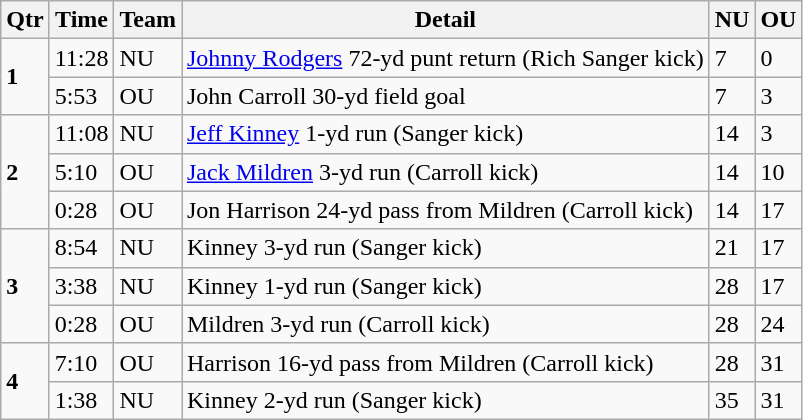<table class=wikitable>
<tr>
<th>Qtr</th>
<th>Time</th>
<th>Team</th>
<th>Detail</th>
<th style=>NU</th>
<th style=>OU</th>
</tr>
<tr>
<td rowspan=2><strong>1</strong></td>
<td>11:28</td>
<td>NU</td>
<td><a href='#'>Johnny Rodgers</a> 72-yd punt return (Rich Sanger kick)</td>
<td>7</td>
<td>0</td>
</tr>
<tr>
<td>5:53</td>
<td>OU</td>
<td>John Carroll 30-yd field goal</td>
<td>7</td>
<td>3</td>
</tr>
<tr>
<td rowspan=3><strong>2</strong></td>
<td>11:08</td>
<td>NU</td>
<td><a href='#'>Jeff Kinney</a> 1-yd run (Sanger kick)</td>
<td>14</td>
<td>3</td>
</tr>
<tr>
<td>5:10</td>
<td>OU</td>
<td><a href='#'>Jack Mildren</a> 3-yd run (Carroll kick)</td>
<td>14</td>
<td>10</td>
</tr>
<tr>
<td>0:28</td>
<td>OU</td>
<td>Jon Harrison 24-yd pass from Mildren (Carroll kick)</td>
<td>14</td>
<td>17</td>
</tr>
<tr>
<td rowspan=3><strong>3</strong></td>
<td>8:54</td>
<td>NU</td>
<td>Kinney 3-yd run (Sanger kick)</td>
<td>21</td>
<td>17</td>
</tr>
<tr>
<td>3:38</td>
<td>NU</td>
<td>Kinney 1-yd run (Sanger kick)</td>
<td>28</td>
<td>17</td>
</tr>
<tr>
<td>0:28</td>
<td>OU</td>
<td>Mildren 3-yd run (Carroll kick)</td>
<td>28</td>
<td>24</td>
</tr>
<tr>
<td rowspan=2><strong>4</strong></td>
<td>7:10</td>
<td>OU</td>
<td>Harrison 16-yd pass from Mildren (Carroll kick)</td>
<td>28</td>
<td>31</td>
</tr>
<tr>
<td>1:38</td>
<td>NU</td>
<td>Kinney 2-yd run (Sanger kick)</td>
<td>35</td>
<td>31</td>
</tr>
</table>
